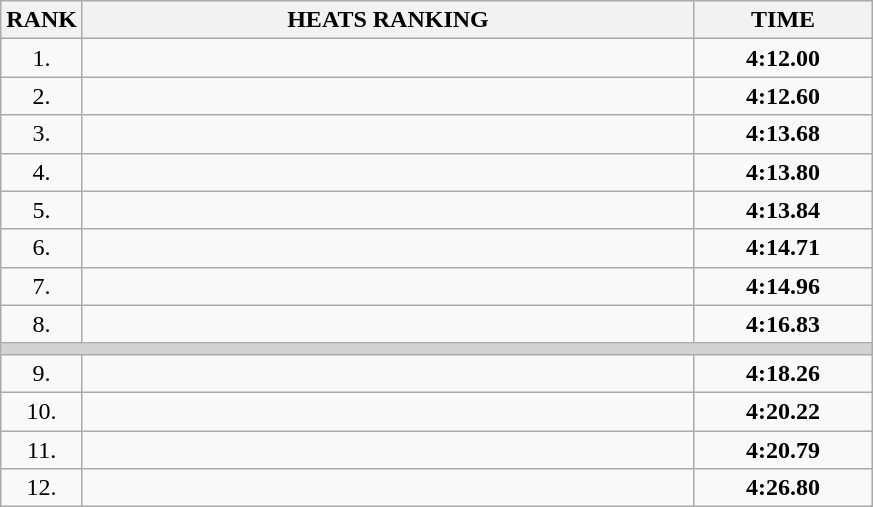<table class="wikitable">
<tr>
<th>RANK</th>
<th style="width: 25em">HEATS RANKING</th>
<th style="width: 7em">TIME</th>
</tr>
<tr>
<td align="center">1.</td>
<td><strong></strong></td>
<td align="center"><strong>4:12.00</strong></td>
</tr>
<tr>
<td align="center">2.</td>
<td><strong></strong></td>
<td align="center"><strong>4:12.60</strong></td>
</tr>
<tr>
<td align="center">3.</td>
<td><strong></strong></td>
<td align="center"><strong>4:13.68</strong></td>
</tr>
<tr>
<td align="center">4.</td>
<td><strong></strong></td>
<td align="center"><strong>4:13.80</strong></td>
</tr>
<tr>
<td align="center">5.</td>
<td><strong></strong></td>
<td align="center"><strong>4:13.84</strong></td>
</tr>
<tr>
<td align="center">6.</td>
<td><strong></strong></td>
<td align="center"><strong>4:14.71</strong></td>
</tr>
<tr>
<td align="center">7.</td>
<td><strong></strong></td>
<td align="center"><strong>4:14.96</strong></td>
</tr>
<tr>
<td align="center">8.</td>
<td><strong></strong></td>
<td align="center"><strong>4:16.83</strong></td>
</tr>
<tr>
<td colspan=3 bgcolor=lightgray></td>
</tr>
<tr>
<td align="center">9.</td>
<td><strong></strong></td>
<td align="center"><strong>4:18.26</strong></td>
</tr>
<tr>
<td align="center">10.</td>
<td><strong></strong></td>
<td align="center"><strong>4:20.22</strong></td>
</tr>
<tr>
<td align="center">11.</td>
<td><strong></strong></td>
<td align="center"><strong>4:20.79</strong></td>
</tr>
<tr>
<td align="center">12.</td>
<td><strong></strong></td>
<td align="center"><strong>4:26.80</strong></td>
</tr>
</table>
